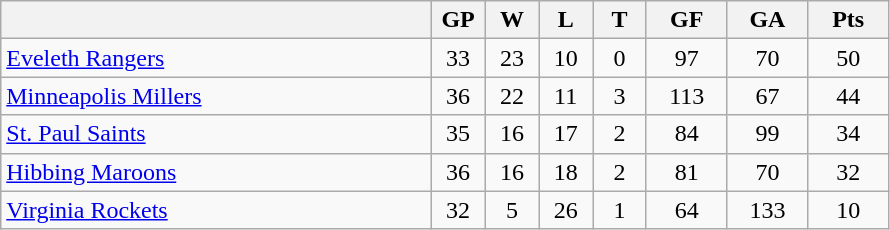<table class="wikitable">
<tr>
<th width="40%"></th>
<th width="5%">GP</th>
<th width="5%">W</th>
<th width="5%">L</th>
<th width="5%">T</th>
<th width="7.5%">GF</th>
<th width="7.5%">GA</th>
<th width="7.5%">Pts</th>
</tr>
<tr align="center">
<td align="left"><a href='#'>Eveleth Rangers</a></td>
<td>33</td>
<td>23</td>
<td>10</td>
<td>0</td>
<td>97</td>
<td>70</td>
<td>50</td>
</tr>
<tr align="center">
<td align="left"><a href='#'>Minneapolis Millers</a></td>
<td>36</td>
<td>22</td>
<td>11</td>
<td>3</td>
<td>113</td>
<td>67</td>
<td>44</td>
</tr>
<tr align="center">
<td align="left"><a href='#'>St. Paul Saints</a></td>
<td>35</td>
<td>16</td>
<td>17</td>
<td>2</td>
<td>84</td>
<td>99</td>
<td>34</td>
</tr>
<tr align="center">
<td align="left"><a href='#'>Hibbing Maroons</a></td>
<td>36</td>
<td>16</td>
<td>18</td>
<td>2</td>
<td>81</td>
<td>70</td>
<td>32</td>
</tr>
<tr align="center">
<td align="left"><a href='#'>Virginia Rockets</a></td>
<td>32</td>
<td>5</td>
<td>26</td>
<td>1</td>
<td>64</td>
<td>133</td>
<td>10</td>
</tr>
</table>
